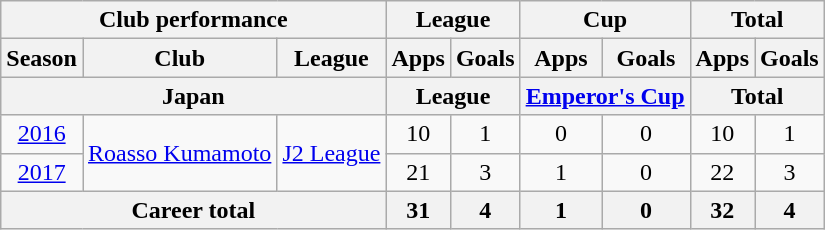<table class="wikitable" style="text-align:center">
<tr>
<th colspan=3>Club performance</th>
<th colspan=2>League</th>
<th colspan=2>Cup</th>
<th colspan=2>Total</th>
</tr>
<tr>
<th>Season</th>
<th>Club</th>
<th>League</th>
<th>Apps</th>
<th>Goals</th>
<th>Apps</th>
<th>Goals</th>
<th>Apps</th>
<th>Goals</th>
</tr>
<tr>
<th colspan=3>Japan</th>
<th colspan=2>League</th>
<th colspan=2><a href='#'>Emperor's Cup</a></th>
<th colspan=2>Total</th>
</tr>
<tr>
<td><a href='#'>2016</a></td>
<td rowspan="2"><a href='#'>Roasso Kumamoto</a></td>
<td rowspan="2"><a href='#'>J2 League</a></td>
<td>10</td>
<td>1</td>
<td>0</td>
<td>0</td>
<td>10</td>
<td>1</td>
</tr>
<tr>
<td><a href='#'>2017</a></td>
<td>21</td>
<td>3</td>
<td>1</td>
<td>0</td>
<td>22</td>
<td>3</td>
</tr>
<tr>
<th colspan=3>Career total</th>
<th>31</th>
<th>4</th>
<th>1</th>
<th>0</th>
<th>32</th>
<th>4</th>
</tr>
</table>
